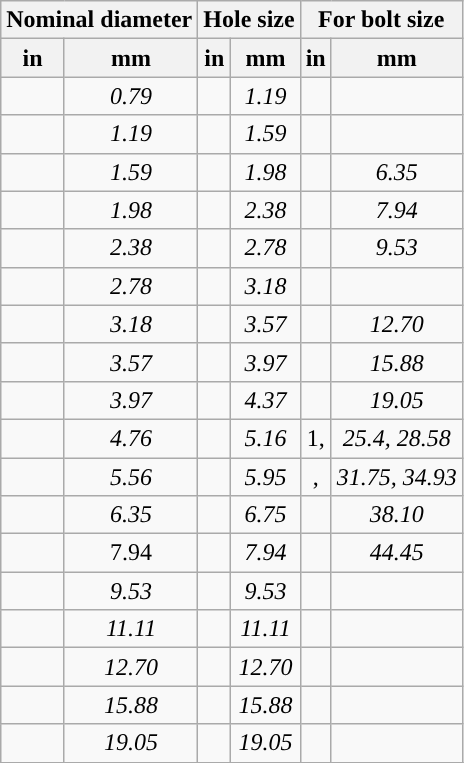<table class="wikitable" style="text-align: center">
<tr>
<th colspan="2">Nominal diameter</th>
<th colspan="2">Hole size</th>
<th colspan="2">For bolt size</th>
</tr>
<tr>
<th>in</th>
<th>mm</th>
<th>in</th>
<th>mm</th>
<th>in</th>
<th>mm</th>
</tr>
<tr>
<td></td>
<td><em>0.79</em></td>
<td></td>
<td><em>1.19</em></td>
<td></td>
<td></td>
</tr>
<tr>
<td></td>
<td><em>1.19</em></td>
<td></td>
<td><em>1.59</em></td>
<td></td>
<td></td>
</tr>
<tr>
<td></td>
<td><em>1.59</em></td>
<td></td>
<td><em>1.98</em></td>
<td></td>
<td><em>6.35</em></td>
</tr>
<tr>
<td></td>
<td><em>1.98</em></td>
<td></td>
<td><em>2.38</em></td>
<td></td>
<td><em>7.94</em></td>
</tr>
<tr>
<td></td>
<td><em>2.38</em></td>
<td></td>
<td><em>2.78</em></td>
<td></td>
<td><em>9.53</em></td>
</tr>
<tr>
<td></td>
<td><em>2.78</em></td>
<td></td>
<td><em>3.18</em></td>
<td></td>
<td></td>
</tr>
<tr>
<td></td>
<td><em>3.18</em></td>
<td></td>
<td><em>3.57</em></td>
<td></td>
<td><em>12.70</em></td>
</tr>
<tr>
<td></td>
<td><em>3.57</em></td>
<td></td>
<td><em>3.97</em></td>
<td></td>
<td><em>15.88</em></td>
</tr>
<tr>
<td></td>
<td><em>3.97</em></td>
<td></td>
<td><em>4.37</em></td>
<td></td>
<td><em>19.05</em></td>
</tr>
<tr>
<td></td>
<td><em>4.76</em></td>
<td></td>
<td><em>5.16</em></td>
<td>1, </td>
<td><em>25.4, 28.58</em></td>
</tr>
<tr>
<td></td>
<td><em>5.56</em></td>
<td></td>
<td><em>5.95</em></td>
<td>, </td>
<td><em>31.75, 34.93</em></td>
</tr>
<tr>
<td></td>
<td><em>6.35</em></td>
<td></td>
<td><em>6.75</em></td>
<td></td>
<td><em>38.10</em></td>
</tr>
<tr>
<td></td>
<td>7.94</td>
<td></td>
<td><em>7.94</em></td>
<td></td>
<td><em>44.45</em></td>
</tr>
<tr>
<td></td>
<td><em>9.53</em></td>
<td></td>
<td><em>9.53</em></td>
<td></td>
<td></td>
</tr>
<tr>
<td></td>
<td><em>11.11</em></td>
<td></td>
<td><em>11.11</em></td>
<td></td>
<td></td>
</tr>
<tr>
<td></td>
<td><em>12.70</em></td>
<td></td>
<td><em>12.70</em></td>
<td></td>
<td></td>
</tr>
<tr>
<td></td>
<td><em>15.88</em></td>
<td></td>
<td><em>15.88</em></td>
<td></td>
<td></td>
</tr>
<tr>
<td></td>
<td><em>19.05</em></td>
<td></td>
<td><em>19.05</em></td>
<td></td>
<td></td>
</tr>
<tr>
</tr>
</table>
